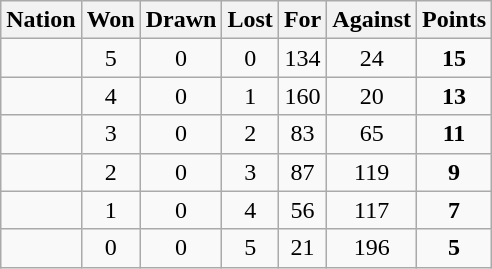<table class="wikitable" style="text-align: center;">
<tr>
<th>Nation</th>
<th>Won</th>
<th>Drawn</th>
<th>Lost</th>
<th>For</th>
<th>Against</th>
<th>Points</th>
</tr>
<tr>
<td align="left"></td>
<td>5</td>
<td>0</td>
<td>0</td>
<td>134</td>
<td>24</td>
<td><strong>15</strong></td>
</tr>
<tr>
<td align="left"></td>
<td>4</td>
<td>0</td>
<td>1</td>
<td>160</td>
<td>20</td>
<td><strong>13</strong></td>
</tr>
<tr>
<td align="left"></td>
<td>3</td>
<td>0</td>
<td>2</td>
<td>83</td>
<td>65</td>
<td><strong>11</strong></td>
</tr>
<tr>
<td align="left"></td>
<td>2</td>
<td>0</td>
<td>3</td>
<td>87</td>
<td>119</td>
<td><strong>9</strong></td>
</tr>
<tr>
<td align="left"></td>
<td>1</td>
<td>0</td>
<td>4</td>
<td>56</td>
<td>117</td>
<td><strong>7</strong></td>
</tr>
<tr>
<td align="left"></td>
<td>0</td>
<td>0</td>
<td>5</td>
<td>21</td>
<td>196</td>
<td><strong>5</strong></td>
</tr>
</table>
